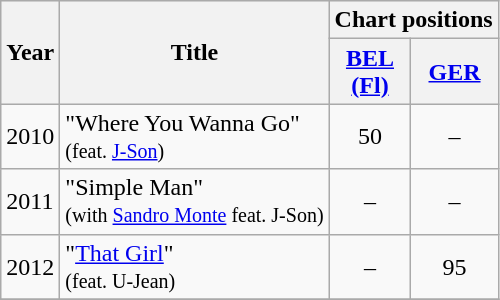<table class="wikitable">
<tr style="background-color:#efefef;">
<th rowspan="2">Year</th>
<th rowspan="2">Title</th>
<th colspan="2">Chart positions</th>
</tr>
<tr style="background-color:#efefef;">
<th><a href='#'>BEL<br>(Fl)</a><br></th>
<th><a href='#'>GER</a><br></th>
</tr>
<tr>
<td>2010</td>
<td>"Where You Wanna Go" <br><small>(feat. <a href='#'>J-Son</a>)</small></td>
<td align="center">50</td>
<td align="center">–</td>
</tr>
<tr>
<td>2011</td>
<td>"Simple Man" <br><small>(with <a href='#'>Sandro Monte</a> feat. J-Son)</small></td>
<td align="center">–</td>
<td align="center">–</td>
</tr>
<tr>
<td>2012</td>
<td>"<a href='#'>That Girl</a>" <br><small>(feat. U-Jean)</small></td>
<td align="center">–</td>
<td align="center">95</td>
</tr>
<tr>
</tr>
</table>
